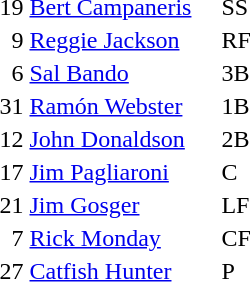<table>
<tr>
<td>19</td>
<td><a href='#'>Bert Campaneris</a>    </td>
<td>SS</td>
</tr>
<tr>
<td>  9</td>
<td><a href='#'>Reggie Jackson</a></td>
<td>RF</td>
</tr>
<tr>
<td>  6</td>
<td><a href='#'>Sal Bando</a>    </td>
<td>3B</td>
</tr>
<tr>
<td>31</td>
<td><a href='#'>Ramón Webster</a></td>
<td>1B</td>
</tr>
<tr>
<td>12</td>
<td><a href='#'>John Donaldson</a></td>
<td>2B</td>
</tr>
<tr>
<td>17</td>
<td><a href='#'>Jim Pagliaroni</a>   </td>
<td>C</td>
</tr>
<tr>
<td>21</td>
<td><a href='#'>Jim Gosger</a>   </td>
<td>LF</td>
</tr>
<tr>
<td>  7</td>
<td><a href='#'>Rick Monday</a></td>
<td>CF</td>
</tr>
<tr>
<td>27</td>
<td><a href='#'>Catfish Hunter</a></td>
<td>P</td>
</tr>
<tr>
</tr>
</table>
